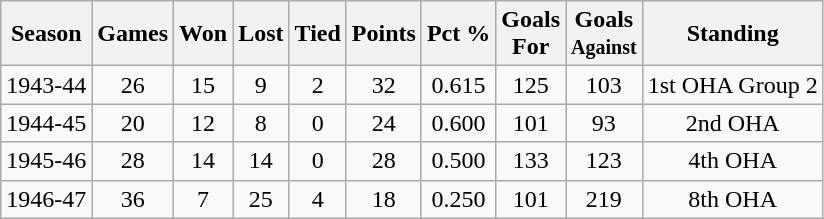<table class="wikitable">
<tr>
<th>Season</th>
<th>Games</th>
<th>Won</th>
<th>Lost</th>
<th>Tied</th>
<th>Points</th>
<th>Pct %</th>
<th>Goals<br>For</th>
<th>Goals<br><small>Against</small></th>
<th>Standing</th>
</tr>
<tr align="center">
<td>1943-44</td>
<td>26</td>
<td>15</td>
<td>9</td>
<td>2</td>
<td>32</td>
<td>0.615</td>
<td>125</td>
<td>103</td>
<td>1st OHA Group 2</td>
</tr>
<tr align="center">
<td>1944-45</td>
<td>20</td>
<td>12</td>
<td>8</td>
<td>0</td>
<td>24</td>
<td>0.600</td>
<td>101</td>
<td>93</td>
<td>2nd OHA</td>
</tr>
<tr align="center">
<td>1945-46</td>
<td>28</td>
<td>14</td>
<td>14</td>
<td>0</td>
<td>28</td>
<td>0.500</td>
<td>133</td>
<td>123</td>
<td>4th OHA</td>
</tr>
<tr align="center">
<td>1946-47</td>
<td>36</td>
<td>7</td>
<td>25</td>
<td>4</td>
<td>18</td>
<td>0.250</td>
<td>101</td>
<td>219</td>
<td>8th OHA</td>
</tr>
</table>
